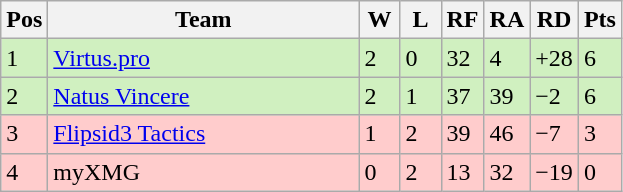<table class="wikitable">
<tr>
<th width="20px">Pos</th>
<th width="200px">Team</th>
<th width="20px">W</th>
<th width="20px">L</th>
<th width="20px">RF</th>
<th width="20px">RA</th>
<th width="20px">RD</th>
<th width="20px">Pts</th>
</tr>
<tr style="background: #D0F0C0;">
<td>1</td>
<td><a href='#'>Virtus.pro</a></td>
<td>2</td>
<td>0</td>
<td>32</td>
<td>4</td>
<td>+28</td>
<td>6</td>
</tr>
<tr style="background: #D0F0C0;">
<td>2</td>
<td><a href='#'>Natus Vincere</a></td>
<td>2</td>
<td>1</td>
<td>37</td>
<td>39</td>
<td>−2</td>
<td>6</td>
</tr>
<tr style="background: #FFCCCC;">
<td>3</td>
<td><a href='#'>Flipsid3 Tactics</a></td>
<td>1</td>
<td>2</td>
<td>39</td>
<td>46</td>
<td>−7</td>
<td>3</td>
</tr>
<tr style="background: #FFCCCC;">
<td>4</td>
<td>myXMG</td>
<td>0</td>
<td>2</td>
<td>13</td>
<td>32</td>
<td>−19</td>
<td>0</td>
</tr>
</table>
